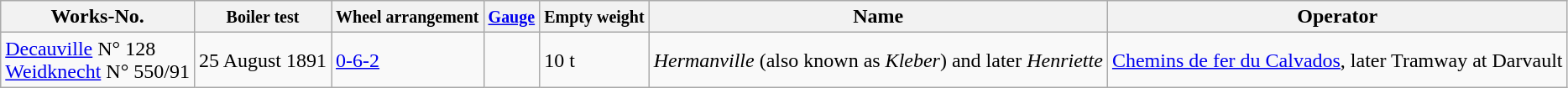<table class="wikitable sortable">
<tr>
<th>Works-No.</th>
<th><small>Boiler test</small></th>
<th><small>Wheel arrangement</small></th>
<th><small><a href='#'>Gauge</a></small></th>
<th><small>Empty weight</small></th>
<th>Name</th>
<th>Operator</th>
</tr>
<tr>
<td><a href='#'>Decauville</a> N° 128<br><a href='#'>Weidknecht</a> N° 550/91</td>
<td>25 August 1891</td>
<td><a href='#'>0-6-2</a></td>
<td></td>
<td>10 t</td>
<td><em>Hermanville</em> (also known as <em>Kleber</em>) and later <em>Henriette</em></td>
<td><a href='#'>Chemins de fer du Calvados</a>, later Tramway at Darvault</td>
</tr>
</table>
